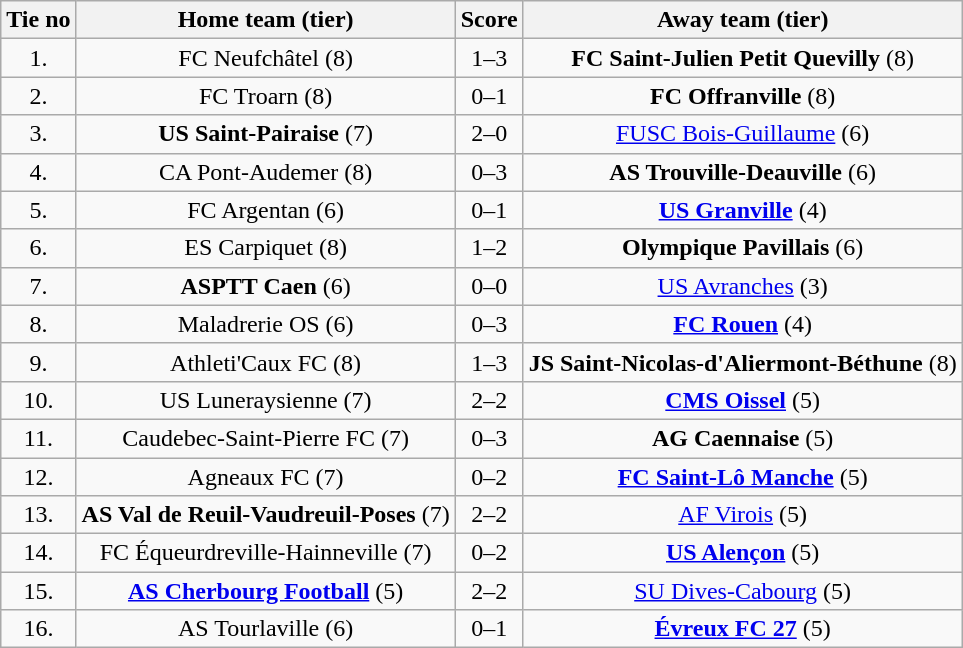<table class="wikitable" style="text-align: center">
<tr>
<th>Tie no</th>
<th>Home team (tier)</th>
<th>Score</th>
<th>Away team (tier)</th>
</tr>
<tr>
<td>1.</td>
<td>FC Neufchâtel (8)</td>
<td>1–3</td>
<td><strong>FC Saint-Julien Petit Quevilly</strong> (8)</td>
</tr>
<tr>
<td>2.</td>
<td>FC Troarn (8)</td>
<td>0–1</td>
<td><strong>FC Offranville</strong> (8)</td>
</tr>
<tr>
<td>3.</td>
<td><strong>US Saint-Pairaise</strong> (7)</td>
<td>2–0</td>
<td><a href='#'>FUSC Bois-Guillaume</a> (6)</td>
</tr>
<tr>
<td>4.</td>
<td>CA Pont-Audemer (8)</td>
<td>0–3</td>
<td><strong>AS Trouville-Deauville</strong> (6)</td>
</tr>
<tr>
<td>5.</td>
<td>FC Argentan (6)</td>
<td>0–1</td>
<td><strong><a href='#'>US Granville</a></strong> (4)</td>
</tr>
<tr>
<td>6.</td>
<td>ES Carpiquet (8)</td>
<td>1–2</td>
<td><strong>Olympique Pavillais</strong> (6)</td>
</tr>
<tr>
<td>7.</td>
<td><strong>ASPTT Caen</strong> (6)</td>
<td>0–0 </td>
<td><a href='#'>US Avranches</a> (3)</td>
</tr>
<tr>
<td>8.</td>
<td>Maladrerie OS (6)</td>
<td>0–3</td>
<td><strong><a href='#'>FC Rouen</a></strong> (4)</td>
</tr>
<tr>
<td>9.</td>
<td>Athleti'Caux FC (8)</td>
<td>1–3</td>
<td><strong>JS Saint-Nicolas-d'Aliermont-Béthune</strong> (8)</td>
</tr>
<tr>
<td>10.</td>
<td>US Luneraysienne (7)</td>
<td>2–2 </td>
<td><strong><a href='#'>CMS Oissel</a></strong> (5)</td>
</tr>
<tr>
<td>11.</td>
<td>Caudebec-Saint-Pierre FC (7)</td>
<td>0–3</td>
<td><strong>AG Caennaise</strong> (5)</td>
</tr>
<tr>
<td>12.</td>
<td>Agneaux FC (7)</td>
<td>0–2</td>
<td><strong><a href='#'>FC Saint-Lô Manche</a></strong> (5)</td>
</tr>
<tr>
<td>13.</td>
<td><strong>AS Val de Reuil-Vaudreuil-Poses</strong> (7)</td>
<td>2–2 </td>
<td><a href='#'>AF Virois</a> (5)</td>
</tr>
<tr>
<td>14.</td>
<td>FC Équeurdreville-Hainneville (7)</td>
<td>0–2</td>
<td><strong><a href='#'>US Alençon</a></strong> (5)</td>
</tr>
<tr>
<td>15.</td>
<td><strong><a href='#'>AS Cherbourg Football</a></strong> (5)</td>
<td>2–2 </td>
<td><a href='#'>SU Dives-Cabourg</a> (5)</td>
</tr>
<tr>
<td>16.</td>
<td>AS Tourlaville (6)</td>
<td>0–1</td>
<td><strong><a href='#'>Évreux FC 27</a></strong> (5)</td>
</tr>
</table>
